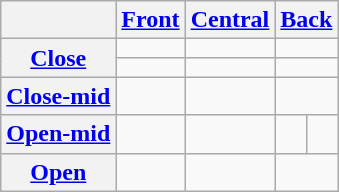<table class="wikitable" style="text-align:center;">
<tr>
<th></th>
<th><a href='#'>Front</a></th>
<th><a href='#'>Central</a></th>
<th colspan="2"><a href='#'>Back</a></th>
</tr>
<tr>
<th rowspan="2"><a href='#'>Close</a></th>
<td></td>
<td></td>
<td colspan="2"></td>
</tr>
<tr>
<td></td>
<td></td>
<td colspan="2"></td>
</tr>
<tr>
<th><a href='#'>Close-mid</a></th>
<td></td>
<td></td>
<td colspan="2"></td>
</tr>
<tr>
<th><a href='#'>Open-mid</a></th>
<td></td>
<td></td>
<td></td>
<td></td>
</tr>
<tr>
<th><a href='#'>Open</a></th>
<td></td>
<td></td>
<td colspan="2"></td>
</tr>
</table>
